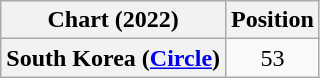<table class="wikitable plainrowheaders" style="text-align:center">
<tr>
<th scope="col">Chart (2022)</th>
<th scope="col">Position</th>
</tr>
<tr>
<th scope="row">South Korea (<a href='#'>Circle</a>)</th>
<td>53</td>
</tr>
</table>
